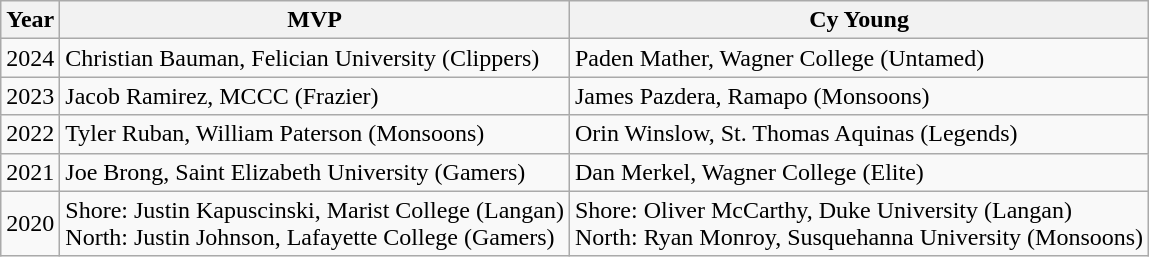<table class="wikitable">
<tr>
<th>Year</th>
<th>MVP</th>
<th>Cy Young</th>
</tr>
<tr>
<td>2024</td>
<td>Christian Bauman, Felician University (Clippers)</td>
<td>Paden Mather, Wagner College (Untamed)</td>
</tr>
<tr>
<td>2023</td>
<td>Jacob Ramirez, MCCC (Frazier)</td>
<td>James Pazdera, Ramapo (Monsoons)</td>
</tr>
<tr>
<td>2022</td>
<td>Tyler Ruban, William Paterson (Monsoons)</td>
<td>Orin Winslow, St. Thomas Aquinas (Legends)</td>
</tr>
<tr>
<td>2021</td>
<td>Joe Brong, Saint Elizabeth University (Gamers)</td>
<td>Dan Merkel, Wagner College (Elite)</td>
</tr>
<tr>
<td>2020</td>
<td>Shore: Justin Kapuscinski, Marist College (Langan)<br>North: Justin Johnson, Lafayette College (Gamers)</td>
<td>Shore: Oliver McCarthy, Duke University (Langan)<br>North: Ryan Monroy, Susquehanna University (Monsoons)</td>
</tr>
</table>
